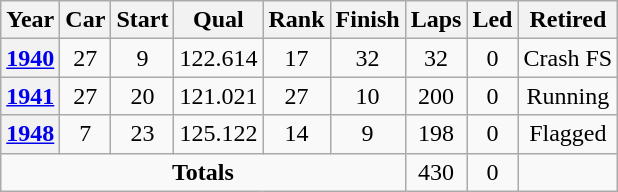<table class="wikitable" style="text-align:center">
<tr>
<th>Year</th>
<th>Car</th>
<th>Start</th>
<th>Qual</th>
<th>Rank</th>
<th>Finish</th>
<th>Laps</th>
<th>Led</th>
<th>Retired</th>
</tr>
<tr>
<th><a href='#'>1940</a></th>
<td>27</td>
<td>9</td>
<td>122.614</td>
<td>17</td>
<td>32</td>
<td>32</td>
<td>0</td>
<td>Crash FS</td>
</tr>
<tr>
<th><a href='#'>1941</a></th>
<td>27</td>
<td>20</td>
<td>121.021</td>
<td>27</td>
<td>10</td>
<td>200</td>
<td>0</td>
<td>Running</td>
</tr>
<tr>
<th><a href='#'>1948</a></th>
<td>7</td>
<td>23</td>
<td>125.122</td>
<td>14</td>
<td>9</td>
<td>198</td>
<td>0</td>
<td>Flagged</td>
</tr>
<tr>
<td colspan=6><strong>Totals</strong></td>
<td>430</td>
<td>0</td>
<td></td>
</tr>
</table>
